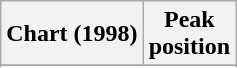<table class="wikitable sortable">
<tr>
<th align="left">Chart (1998)</th>
<th align="center">Peak<br>position</th>
</tr>
<tr>
</tr>
<tr>
</tr>
<tr>
</tr>
</table>
